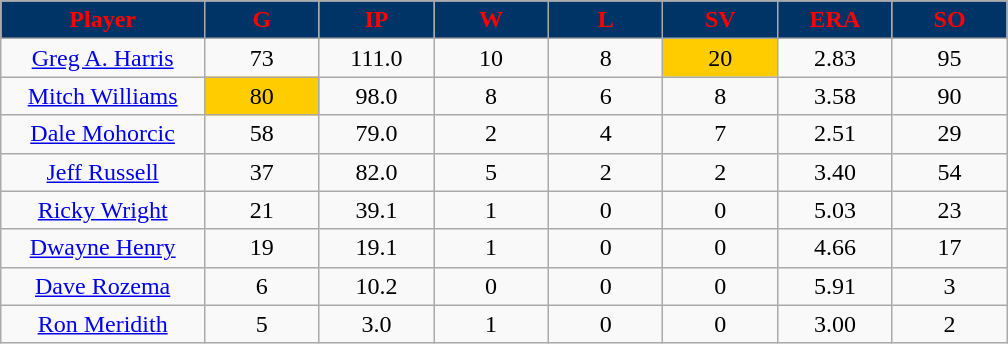<table class="wikitable sortable">
<tr>
<th style="background:#003366;color:red;"  width="16%">Player</th>
<th style="background:#003366;color:red;"  width="9%">G</th>
<th style="background:#003366;color:red;"  width="9%">IP</th>
<th style="background:#003366;color:red;"  width="9%">W</th>
<th style="background:#003366;color:red;"  width="9%">L</th>
<th style="background:#003366;color:red;"  width="9%">SV</th>
<th style="background:#003366;color:red;"  width="9%">ERA</th>
<th style="background:#003366;color:red;"  width="9%">SO</th>
</tr>
<tr align="center">
<td><a href='#'>Greg A. Harris</a></td>
<td>73</td>
<td>111.0</td>
<td>10</td>
<td>8</td>
<td bgcolor="#FFCC00">20</td>
<td>2.83</td>
<td>95</td>
</tr>
<tr align="center">
<td><a href='#'>Mitch Williams</a></td>
<td bgcolor="#FFCC00">80</td>
<td>98.0</td>
<td>8</td>
<td>6</td>
<td>8</td>
<td>3.58</td>
<td>90</td>
</tr>
<tr align="center">
<td><a href='#'>Dale Mohorcic</a></td>
<td>58</td>
<td>79.0</td>
<td>2</td>
<td>4</td>
<td>7</td>
<td>2.51</td>
<td>29</td>
</tr>
<tr align=center>
<td><a href='#'>Jeff Russell</a></td>
<td>37</td>
<td>82.0</td>
<td>5</td>
<td>2</td>
<td>2</td>
<td>3.40</td>
<td>54</td>
</tr>
<tr align=center>
<td><a href='#'>Ricky Wright</a></td>
<td>21</td>
<td>39.1</td>
<td>1</td>
<td>0</td>
<td>0</td>
<td>5.03</td>
<td>23</td>
</tr>
<tr align=center>
<td><a href='#'>Dwayne Henry</a></td>
<td>19</td>
<td>19.1</td>
<td>1</td>
<td>0</td>
<td>0</td>
<td>4.66</td>
<td>17</td>
</tr>
<tr align=center>
<td><a href='#'>Dave Rozema</a></td>
<td>6</td>
<td>10.2</td>
<td>0</td>
<td>0</td>
<td>0</td>
<td>5.91</td>
<td>3</td>
</tr>
<tr align=center>
<td><a href='#'>Ron Meridith</a></td>
<td>5</td>
<td>3.0</td>
<td>1</td>
<td>0</td>
<td>0</td>
<td>3.00</td>
<td>2</td>
</tr>
</table>
